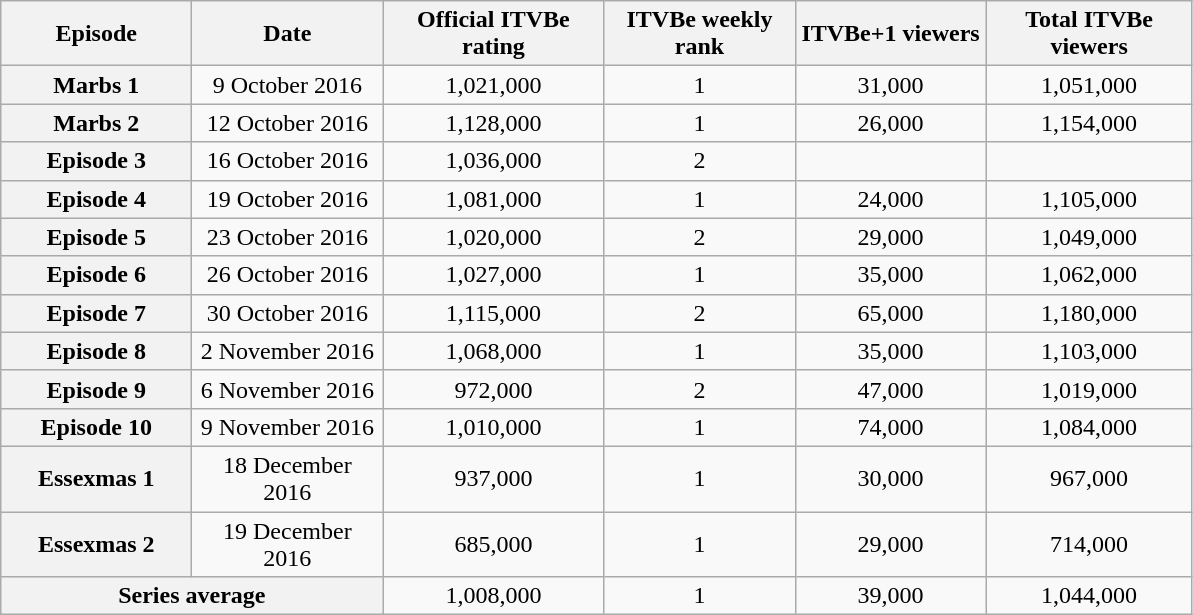<table class="wikitable sortable" style="text-align:center">
<tr>
<th scope="col" style="width:120px;">Episode</th>
<th scope="col" style="width:120px;">Date</th>
<th scope="col" style="width:140px;">Official ITVBe rating<br></th>
<th scope="col" style="width:120px;">ITVBe weekly rank</th>
<th scope="col" style="width:120px;">ITVBe+1 viewers </th>
<th scope="col" style="width:130px;">Total ITVBe viewers</th>
</tr>
<tr>
<th scope="row">Marbs 1</th>
<td>9 October 2016</td>
<td>1,021,000</td>
<td>1</td>
<td>31,000</td>
<td>1,051,000</td>
</tr>
<tr>
<th scope="row">Marbs 2</th>
<td>12 October 2016</td>
<td>1,128,000</td>
<td>1</td>
<td>26,000</td>
<td>1,154,000</td>
</tr>
<tr>
<th scope="row">Episode 3</th>
<td>16 October 2016</td>
<td>1,036,000</td>
<td>2</td>
<td></td>
<td></td>
</tr>
<tr>
<th scope="row">Episode 4</th>
<td>19 October 2016</td>
<td>1,081,000</td>
<td>1</td>
<td>24,000</td>
<td>1,105,000</td>
</tr>
<tr>
<th scope="row">Episode 5</th>
<td>23 October 2016</td>
<td>1,020,000</td>
<td>2</td>
<td>29,000</td>
<td>1,049,000</td>
</tr>
<tr>
<th scope="row">Episode 6</th>
<td>26 October 2016</td>
<td>1,027,000</td>
<td>1</td>
<td>35,000</td>
<td>1,062,000</td>
</tr>
<tr>
<th scope="row">Episode 7</th>
<td>30 October 2016</td>
<td>1,115,000</td>
<td>2</td>
<td>65,000</td>
<td>1,180,000</td>
</tr>
<tr>
<th scope="row">Episode 8</th>
<td>2 November 2016</td>
<td>1,068,000</td>
<td>1</td>
<td>35,000</td>
<td>1,103,000</td>
</tr>
<tr>
<th scope="row">Episode 9</th>
<td>6 November 2016</td>
<td>972,000</td>
<td>2</td>
<td>47,000</td>
<td>1,019,000</td>
</tr>
<tr>
<th scope="row">Episode 10</th>
<td>9 November 2016</td>
<td>1,010,000</td>
<td>1</td>
<td>74,000</td>
<td>1,084,000</td>
</tr>
<tr>
<th scope="row">Essexmas 1</th>
<td>18 December 2016</td>
<td>937,000</td>
<td>1</td>
<td>30,000</td>
<td>967,000</td>
</tr>
<tr>
<th scope="row">Essexmas 2</th>
<td>19 December 2016</td>
<td>685,000</td>
<td>1</td>
<td>29,000</td>
<td>714,000</td>
</tr>
<tr>
<th scope="row" colspan="2">Series average</th>
<td>1,008,000</td>
<td>1</td>
<td>39,000</td>
<td>1,044,000</td>
</tr>
</table>
